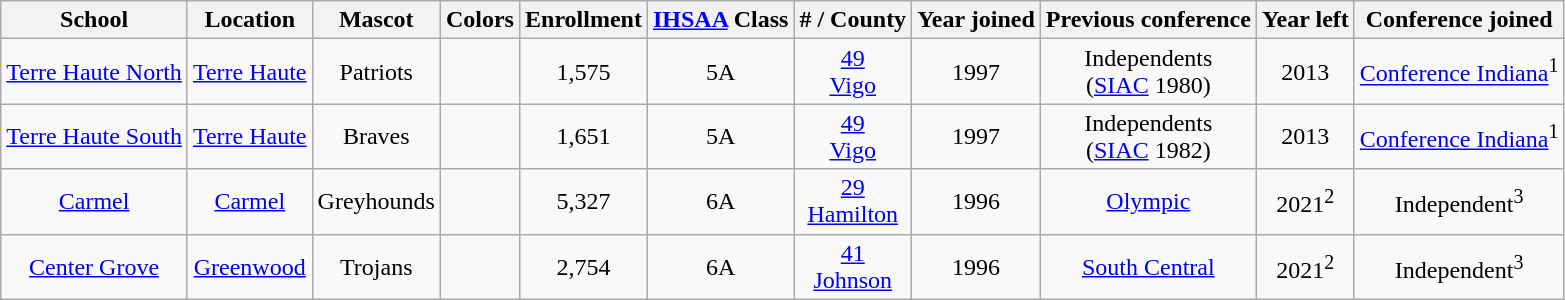<table class="wikitable" style="text-align:center">
<tr>
<th>School</th>
<th>Location</th>
<th>Mascot</th>
<th>Colors</th>
<th>Enrollment</th>
<th><a href='#'>IHSAA</a> Class</th>
<th># / County</th>
<th>Year joined</th>
<th>Previous conference</th>
<th>Year left</th>
<th>Conference joined</th>
</tr>
<tr>
<td><a href='#'>Terre Haute North</a></td>
<td><a href='#'>Terre Haute</a></td>
<td>Patriots</td>
<td>  </td>
<td>1,575</td>
<td>5A</td>
<td><a href='#'>49 <br> Vigo</a></td>
<td>1997</td>
<td>Independents<br>(<a href='#'>SIAC</a> 1980)</td>
<td>2013</td>
<td><a href='#'>Conference Indiana</a><sup>1</sup></td>
</tr>
<tr>
<td><a href='#'>Terre Haute South</a></td>
<td><a href='#'>Terre Haute</a></td>
<td>Braves</td>
<td>  </td>
<td>1,651</td>
<td>5A</td>
<td><a href='#'>49 <br> Vigo</a></td>
<td>1997</td>
<td>Independents<br>(<a href='#'>SIAC</a> 1982)</td>
<td>2013</td>
<td><a href='#'>Conference Indiana</a><sup>1</sup></td>
</tr>
<tr>
<td><a href='#'>Carmel</a></td>
<td><a href='#'>Carmel</a></td>
<td>Greyhounds</td>
<td> </td>
<td>5,327</td>
<td>6A</td>
<td><a href='#'>29 <br> Hamilton</a></td>
<td>1996</td>
<td><a href='#'>Olympic</a></td>
<td>2021<sup>2</sup></td>
<td>Independent<sup>3</sup></td>
</tr>
<tr>
<td><a href='#'>Center Grove</a></td>
<td><a href='#'>Greenwood</a></td>
<td>Trojans</td>
<td> </td>
<td>2,754</td>
<td>6A</td>
<td><a href='#'>41 <br> Johnson</a></td>
<td>1996</td>
<td><a href='#'>South Central</a></td>
<td>2021<sup>2</sup></td>
<td>Independent<sup>3</sup></td>
</tr>
</table>
